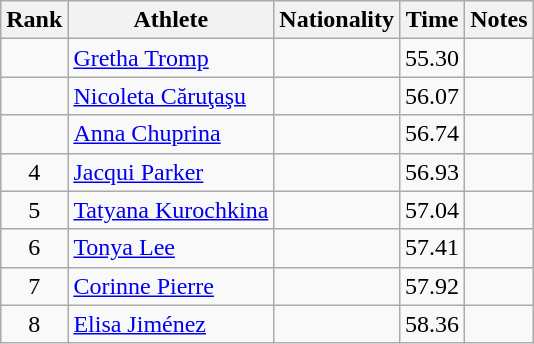<table class="wikitable sortable" style="text-align:center">
<tr>
<th>Rank</th>
<th>Athlete</th>
<th>Nationality</th>
<th>Time</th>
<th>Notes</th>
</tr>
<tr>
<td></td>
<td align=left><a href='#'>Gretha Tromp</a></td>
<td align=left></td>
<td>55.30</td>
<td></td>
</tr>
<tr>
<td></td>
<td align=left><a href='#'>Nicoleta Căruţaşu</a></td>
<td align=left></td>
<td>56.07</td>
<td></td>
</tr>
<tr>
<td></td>
<td align=left><a href='#'>Anna Chuprina</a></td>
<td align=left></td>
<td>56.74</td>
<td></td>
</tr>
<tr>
<td>4</td>
<td align=left><a href='#'>Jacqui Parker</a></td>
<td align=left></td>
<td>56.93</td>
<td></td>
</tr>
<tr>
<td>5</td>
<td align=left><a href='#'>Tatyana Kurochkina</a></td>
<td align=left></td>
<td>57.04</td>
<td></td>
</tr>
<tr>
<td>6</td>
<td align=left><a href='#'>Tonya Lee</a></td>
<td align=left></td>
<td>57.41</td>
<td></td>
</tr>
<tr>
<td>7</td>
<td align=left><a href='#'>Corinne Pierre</a></td>
<td align=left></td>
<td>57.92</td>
<td></td>
</tr>
<tr>
<td>8</td>
<td align=left><a href='#'>Elisa Jiménez</a></td>
<td align=left></td>
<td>58.36</td>
<td></td>
</tr>
</table>
